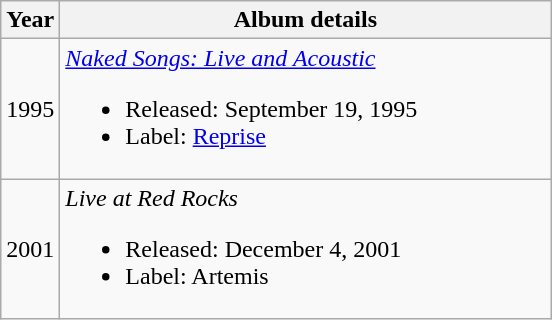<table class="wikitable" style="text-align:center;">
<tr>
<th>Year</th>
<th style="width:20em;">Album details</th>
</tr>
<tr>
<td>1995</td>
<td style="text-align:left;"><em><a href='#'>Naked Songs: Live and Acoustic</a></em><br><ul><li>Released: September 19, 1995</li><li>Label: <a href='#'>Reprise</a></li></ul></td>
</tr>
<tr>
<td>2001</td>
<td style="text-align:left;"><em>Live at Red Rocks</em><br><ul><li>Released: December 4, 2001</li><li>Label: Artemis</li></ul></td>
</tr>
</table>
